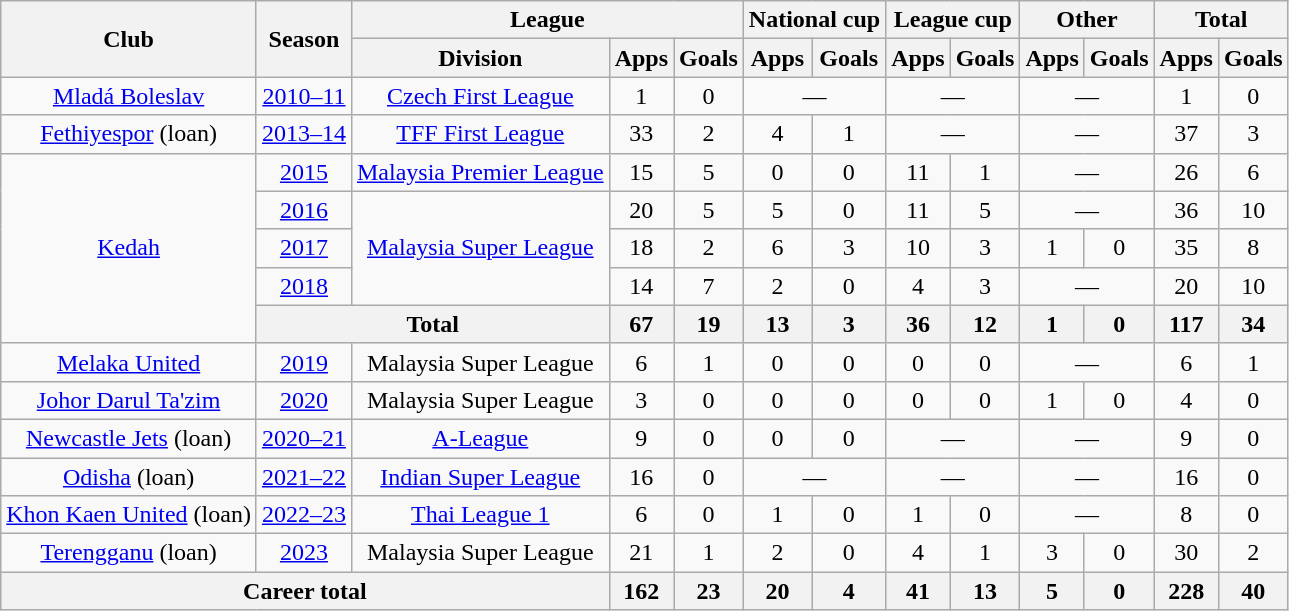<table class=wikitable style="text-align:center">
<tr>
<th rowspan="2">Club</th>
<th rowspan="2">Season</th>
<th colspan="3">League</th>
<th colspan="2">National cup</th>
<th colspan="2">League cup</th>
<th colspan="2">Other</th>
<th colspan="2">Total</th>
</tr>
<tr>
<th>Division</th>
<th>Apps</th>
<th>Goals</th>
<th>Apps</th>
<th>Goals</th>
<th>Apps</th>
<th>Goals</th>
<th>Apps</th>
<th>Goals</th>
<th>Apps</th>
<th>Goals</th>
</tr>
<tr>
<td><a href='#'>Mladá Boleslav</a></td>
<td><a href='#'>2010–11</a></td>
<td><a href='#'>Czech First League</a></td>
<td>1</td>
<td>0</td>
<td colspan="2">—</td>
<td colspan="2">—</td>
<td colspan="2">—</td>
<td>1</td>
<td>0</td>
</tr>
<tr>
<td><a href='#'>Fethiyespor</a> (loan)</td>
<td><a href='#'>2013–14</a></td>
<td><a href='#'>TFF First League</a></td>
<td>33</td>
<td>2</td>
<td>4</td>
<td>1</td>
<td colspan="2">—</td>
<td colspan="2">—</td>
<td>37</td>
<td>3</td>
</tr>
<tr>
<td rowspan="5"><a href='#'>Kedah</a></td>
<td><a href='#'>2015</a></td>
<td><a href='#'>Malaysia Premier League</a></td>
<td>15</td>
<td>5</td>
<td>0</td>
<td>0</td>
<td>11</td>
<td>1</td>
<td colspan="2">—</td>
<td>26</td>
<td>6</td>
</tr>
<tr>
<td><a href='#'>2016</a></td>
<td rowspan="3"><a href='#'>Malaysia Super League</a></td>
<td>20</td>
<td>5</td>
<td>5</td>
<td>0</td>
<td>11</td>
<td>5</td>
<td colspan="2">—</td>
<td>36</td>
<td>10</td>
</tr>
<tr>
<td><a href='#'>2017</a></td>
<td>18</td>
<td>2</td>
<td>6</td>
<td>3</td>
<td>10</td>
<td>3</td>
<td>1</td>
<td>0</td>
<td>35</td>
<td>8</td>
</tr>
<tr>
<td><a href='#'>2018</a></td>
<td>14</td>
<td>7</td>
<td>2</td>
<td>0</td>
<td>4</td>
<td>3</td>
<td colspan="2">—</td>
<td>20</td>
<td>10</td>
</tr>
<tr>
<th colspan="2" valign="center">Total</th>
<th>67</th>
<th>19</th>
<th>13</th>
<th>3</th>
<th>36</th>
<th>12</th>
<th>1</th>
<th>0</th>
<th>117</th>
<th>34</th>
</tr>
<tr>
<td><a href='#'>Melaka United</a></td>
<td><a href='#'>2019</a></td>
<td>Malaysia Super League</td>
<td>6</td>
<td>1</td>
<td>0</td>
<td>0</td>
<td>0</td>
<td>0</td>
<td colspan="2">—</td>
<td>6</td>
<td>1</td>
</tr>
<tr>
<td><a href='#'>Johor Darul Ta'zim</a></td>
<td><a href='#'>2020</a></td>
<td>Malaysia Super League</td>
<td>3</td>
<td>0</td>
<td>0</td>
<td>0</td>
<td>0</td>
<td>0</td>
<td>1</td>
<td>0</td>
<td>4</td>
<td>0</td>
</tr>
<tr>
<td><a href='#'>Newcastle Jets</a> (loan)</td>
<td><a href='#'>2020–21</a></td>
<td><a href='#'>A-League</a></td>
<td>9</td>
<td>0</td>
<td>0</td>
<td>0</td>
<td colspan="2">—</td>
<td colspan="2">—</td>
<td>9</td>
<td>0</td>
</tr>
<tr>
<td><a href='#'>Odisha</a> (loan)</td>
<td><a href='#'>2021–22</a></td>
<td><a href='#'>Indian Super League</a></td>
<td>16</td>
<td>0</td>
<td colspan="2">—</td>
<td colspan="2">—</td>
<td colspan="2">—</td>
<td>16</td>
<td>0</td>
</tr>
<tr>
<td><a href='#'>Khon Kaen United</a> (loan)</td>
<td><a href='#'>2022–23</a></td>
<td><a href='#'>Thai League 1</a></td>
<td>6</td>
<td>0</td>
<td>1</td>
<td>0</td>
<td>1</td>
<td>0</td>
<td colspan="2">—</td>
<td>8</td>
<td>0</td>
</tr>
<tr>
<td><a href='#'>Terengganu</a> (loan)</td>
<td><a href='#'>2023</a></td>
<td>Malaysia Super League</td>
<td>21</td>
<td>1</td>
<td>2</td>
<td>0</td>
<td>4</td>
<td>1</td>
<td>3</td>
<td>0</td>
<td>30</td>
<td>2</td>
</tr>
<tr>
<th colspan="3">Career total</th>
<th>162</th>
<th>23</th>
<th>20</th>
<th>4</th>
<th>41</th>
<th>13</th>
<th>5</th>
<th>0</th>
<th>228</th>
<th>40</th>
</tr>
</table>
